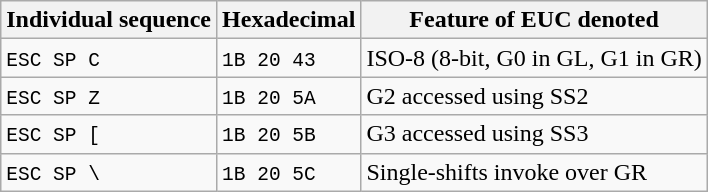<table class=wikitable>
<tr>
<th>Individual sequence</th>
<th>Hexadecimal</th>
<th>Feature of EUC denoted</th>
</tr>
<tr>
<td><code>ESC SP C</code></td>
<td><code>1B 20 43</code></td>
<td>ISO-8 (8-bit, G0 in GL, G1 in GR)</td>
</tr>
<tr>
<td><code>ESC SP Z</code></td>
<td><code>1B 20 5A</code></td>
<td>G2 accessed using SS2</td>
</tr>
<tr>
<td><code>ESC SP [</code></td>
<td><code>1B 20 5B</code></td>
<td>G3 accessed using SS3</td>
</tr>
<tr>
<td><code>ESC SP \</code></td>
<td><code>1B 20 5C</code></td>
<td>Single-shifts invoke over GR</td>
</tr>
</table>
